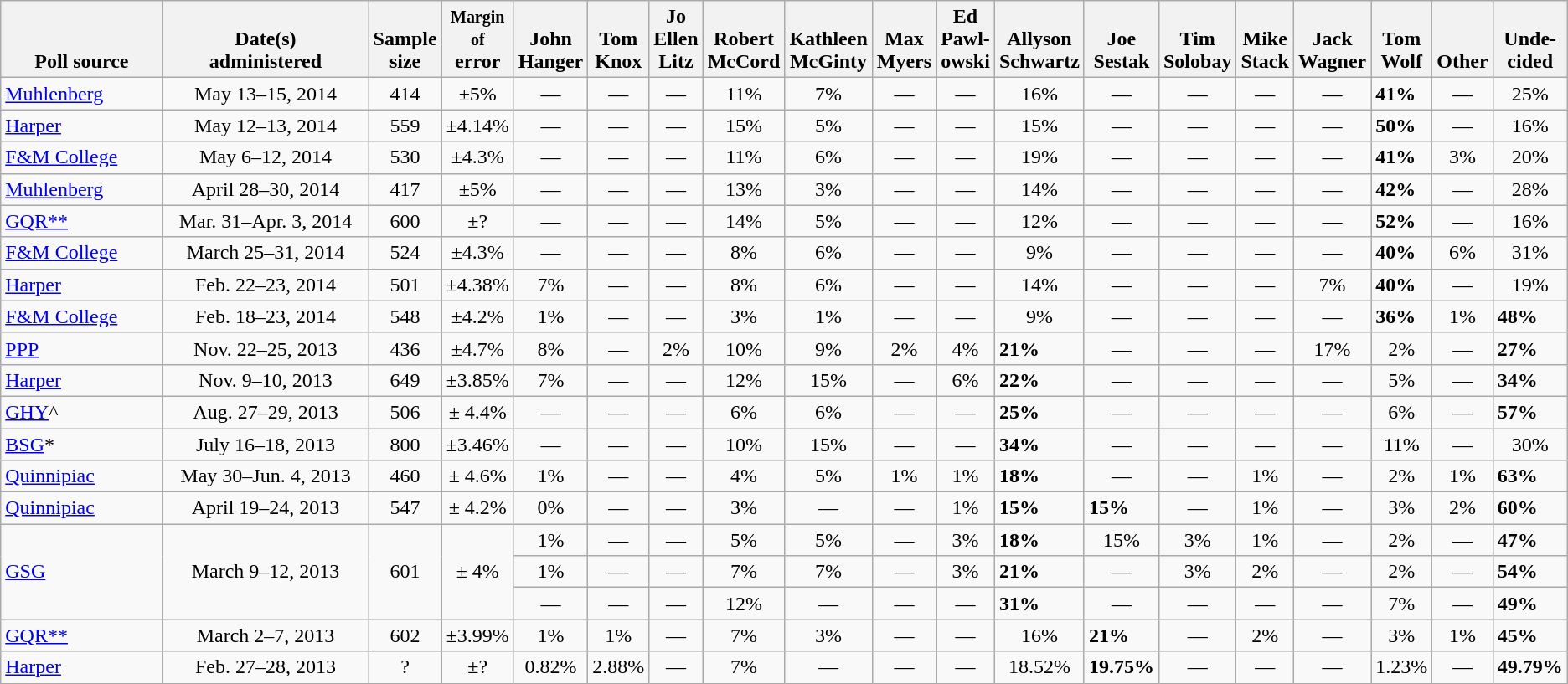<table class="wikitable">
<tr valign= bottom>
<th style="width:130px;" class=small>Poll source</th>
<th style="width:170px;" class=small>Date(s)<br>administered</th>
<th class=small>Sample<br>size</th>
<th class=small><small>Margin of</small><br>error</th>
<th style="width:30px;" class=small>John<br>Hanger</th>
<th style="width:30px;" class=small>Tom<br>Knox</th>
<th style="width:30px;" class=small>Jo Ellen<br>Litz</th>
<th style="width:30px;" class=small>Robert<br>McCord</th>
<th style="width:30px;" class=small>Kathleen<br>McGinty</th>
<th style="width:30px;" class=small>Max<br>Myers</th>
<th style="width:30px;" class=small>Ed<br>Pawl-<br>owski</th>
<th style="width:30px;" class=small>Allyson<br>Schwartz</th>
<th style="width:30px;" class=small>Joe<br>Sestak</th>
<th style="width:30px;" class=small>Tim<br>Solobay</th>
<th style="width:30px;" class=small>Mike<br>Stack</th>
<th style="width:30px;" class=small>Jack<br>Wagner</th>
<th style="width:30px;" class=small>Tom<br>Wolf</th>
<th style="width:30px;" class=small>Other</th>
<th style="width:30px;" class=small>Unde-<br>cided</th>
</tr>
<tr>
<td><a href='#'>Muhlenberg</a></td>
<td align=center>May 13–15, 2014</td>
<td align=center>414</td>
<td align=center>±5%</td>
<td align=center>—</td>
<td align=center>—</td>
<td align=center>—</td>
<td align=center>11%</td>
<td align=center>7%</td>
<td align=center>—</td>
<td align=center>—</td>
<td align=center>16%</td>
<td align=center>—</td>
<td align=center>—</td>
<td align=center>—</td>
<td align=center>—</td>
<td><strong>41%</strong></td>
<td align=center>—</td>
<td align=center>25%</td>
</tr>
<tr>
<td><a href='#'>Harper</a></td>
<td align=center>May 12–13, 2014</td>
<td align=center>559</td>
<td align=center>±4.14%</td>
<td align=center>—</td>
<td align=center>—</td>
<td align=center>—</td>
<td align=center>15%</td>
<td align=center>5%</td>
<td align=center>—</td>
<td align=center>—</td>
<td align=center>15%</td>
<td align=center>—</td>
<td align=center>—</td>
<td align=center>—</td>
<td align=center>—</td>
<td><strong>50%</strong></td>
<td align=center>—</td>
<td align=center>16%</td>
</tr>
<tr>
<td><a href='#'>F&M College</a></td>
<td align=center>May 6–12, 2014</td>
<td align=center>530</td>
<td align=center>±4.3%</td>
<td align=center>—</td>
<td align=center>—</td>
<td align=center>—</td>
<td align=center>11%</td>
<td align=center>6%</td>
<td align=center>—</td>
<td align=center>—</td>
<td align=center>19%</td>
<td align=center>—</td>
<td align=center>—</td>
<td align=center>—</td>
<td align=center>—</td>
<td><strong>41%</strong></td>
<td align=center>3%</td>
<td align=center>20%</td>
</tr>
<tr>
<td><a href='#'>Muhlenberg</a></td>
<td align=center>April 28–30, 2014</td>
<td align=center>417</td>
<td align=center>±5%</td>
<td align=center>—</td>
<td align=center>—</td>
<td align=center>—</td>
<td align=center>13%</td>
<td align=center>3%</td>
<td align=center>—</td>
<td align=center>—</td>
<td align=center>14%</td>
<td align=center>—</td>
<td align=center>—</td>
<td align=center>—</td>
<td align=center>—</td>
<td><strong>42%</strong></td>
<td align=center>—</td>
<td align=center>28%</td>
</tr>
<tr>
<td><a href='#'>GQR**</a></td>
<td align=center>Mar. 31–Apr. 3, 2014</td>
<td align=center>600</td>
<td align=center>±?</td>
<td align=center>—</td>
<td align=center>—</td>
<td align=center>—</td>
<td align=center>14%</td>
<td align=center>5%</td>
<td align=center>—</td>
<td align=center>—</td>
<td align=center>12%</td>
<td align=center>—</td>
<td align=center>—</td>
<td align=center>—</td>
<td align=center>—</td>
<td><strong>52%</strong></td>
<td align=center>—</td>
<td align=center>16%</td>
</tr>
<tr>
<td><a href='#'>F&M College</a></td>
<td align=center>March 25–31, 2014</td>
<td align=center>524</td>
<td align=center>±4.3%</td>
<td align=center>—</td>
<td align=center>—</td>
<td align=center>—</td>
<td align=center>8%</td>
<td align=center>6%</td>
<td align=center>—</td>
<td align=center>—</td>
<td align=center>9%</td>
<td align=center>—</td>
<td align=center>—</td>
<td align=center>—</td>
<td align=center>—</td>
<td><strong>40%</strong></td>
<td align=center>6%</td>
<td align=center>31%</td>
</tr>
<tr>
<td><a href='#'>Harper</a></td>
<td align=center>Feb. 22–23, 2014</td>
<td align=center>501</td>
<td align=center>±4.38%</td>
<td align=center>7%</td>
<td align=center>—</td>
<td align=center>—</td>
<td align=center>8%</td>
<td align=center>6%</td>
<td align=center>—</td>
<td align=center>—</td>
<td align=center>14%</td>
<td align=center>—</td>
<td align=center>—</td>
<td align=center>—</td>
<td align=center>7%</td>
<td><strong>40%</strong></td>
<td align=center>—</td>
<td align=center>19%</td>
</tr>
<tr>
<td><a href='#'>F&M College</a></td>
<td align=center>Feb. 18–23, 2014</td>
<td align=center>548</td>
<td align=center>±4.2%</td>
<td align=center>1%</td>
<td align=center>—</td>
<td align=center>—</td>
<td align=center>3%</td>
<td align=center>1%</td>
<td align=center>—</td>
<td align=center>—</td>
<td align=center>9%</td>
<td align=center>—</td>
<td align=center>—</td>
<td align=center>—</td>
<td align=center>—</td>
<td><strong>36%</strong></td>
<td align=center>1%</td>
<td><strong>48%</strong></td>
</tr>
<tr>
<td><a href='#'>PPP</a></td>
<td align=center>Nov. 22–25, 2013</td>
<td align=center>436</td>
<td align=center>±4.7%</td>
<td align=center>8%</td>
<td align=center>—</td>
<td align=center>2%</td>
<td align=center>10%</td>
<td align=center>9%</td>
<td align=center>2%</td>
<td align=center>4%</td>
<td><strong>21%</strong></td>
<td align=center>—</td>
<td align=center>—</td>
<td align=center>—</td>
<td align=center>17%</td>
<td align=center>2%</td>
<td align=center>—</td>
<td><strong>27%</strong></td>
</tr>
<tr>
<td><a href='#'>Harper</a></td>
<td align=center>Nov. 9–10, 2013</td>
<td align=center>649</td>
<td align=center>±3.85%</td>
<td align=center>7%</td>
<td align=center>—</td>
<td align=center>—</td>
<td align=center>12%</td>
<td align=center>15%</td>
<td align=center>—</td>
<td align=center>6%</td>
<td><strong>22%</strong></td>
<td align=center>—</td>
<td align=center>—</td>
<td align=center>—</td>
<td align=center>—</td>
<td align=center>5%</td>
<td align=center>—</td>
<td><strong>34%</strong></td>
</tr>
<tr>
<td><a href='#'>GHY</a>^</td>
<td align=center>Aug. 27–29, 2013</td>
<td align=center>506</td>
<td align=center>± 4.4%</td>
<td align=center>—</td>
<td align=center>—</td>
<td align=center>—</td>
<td align=center>6%</td>
<td align=center>6%</td>
<td align=center>—</td>
<td align=center>—</td>
<td><strong>25%</strong></td>
<td align=center>—</td>
<td align=center>—</td>
<td align=center>—</td>
<td align=center>—</td>
<td align=center>6%</td>
<td align=center>—</td>
<td><strong>57%</strong></td>
</tr>
<tr>
<td><a href='#'>BSG</a>*</td>
<td align=center>July 16–18, 2013</td>
<td align=center>800</td>
<td align=center>±3.46%</td>
<td align=center>—</td>
<td align=center>—</td>
<td align=center>—</td>
<td align=center>10%</td>
<td align=center>15%</td>
<td align=center>—</td>
<td align=center>—</td>
<td><strong>34%</strong></td>
<td align=center>—</td>
<td align=center>—</td>
<td align=center>—</td>
<td align=center>—</td>
<td align=center>11%</td>
<td align=center>—</td>
<td align=center>30%</td>
</tr>
<tr>
<td><a href='#'>Quinnipiac</a></td>
<td align=center>May 30–Jun. 4, 2013</td>
<td align=center>460</td>
<td align=center>± 4.6%</td>
<td align=center>1%</td>
<td align=center>—</td>
<td align=center>—</td>
<td align=center>4%</td>
<td align=center>5%</td>
<td align=center>1%</td>
<td align=center>1%</td>
<td><strong>18%</strong></td>
<td align=center>—</td>
<td align=center>—</td>
<td align=center>1%</td>
<td align=center>—</td>
<td align=center>2%</td>
<td align=center>1%</td>
<td><strong>63%</strong></td>
</tr>
<tr>
<td><a href='#'>Quinnipiac</a></td>
<td align=center>April 19–24, 2013</td>
<td align=center>547</td>
<td align=center>± 4.2%</td>
<td align=center>0%</td>
<td align=center>—</td>
<td align=center>—</td>
<td align=center>3%</td>
<td align=center>—</td>
<td align=center>—</td>
<td align=center>1%</td>
<td><strong>15%</strong></td>
<td><strong>15%</strong></td>
<td align=center>—</td>
<td align=center>1%</td>
<td align=center>—</td>
<td align=center>3%</td>
<td align=center>2%</td>
<td><strong>60%</strong></td>
</tr>
<tr>
<td rowspan=3><a href='#'>GSG</a></td>
<td rowspan="3" style="text-align:center;">March 9–12, 2013</td>
<td rowspan="3" style="text-align:center;">601</td>
<td rowspan="3" style="text-align:center;">± 4%</td>
<td align=center>1%</td>
<td align=center>—</td>
<td align=center>—</td>
<td align=center>5%</td>
<td align=center>5%</td>
<td align=center>—</td>
<td align=center>3%</td>
<td><strong>18%</strong></td>
<td align=center>15%</td>
<td align=center>3%</td>
<td align=center>1%</td>
<td align=center>—</td>
<td align=center>2%</td>
<td align=center>—</td>
<td><strong>47%</strong></td>
</tr>
<tr>
<td align=center>1%</td>
<td align=center>—</td>
<td align=center>—</td>
<td align=center>7%</td>
<td align=center>7%</td>
<td align=center>—</td>
<td align=center>3%</td>
<td><strong>21%</strong></td>
<td align=center>—</td>
<td align=center>3%</td>
<td align=center>2%</td>
<td align=center>—</td>
<td align=center>2%</td>
<td align=center>—</td>
<td><strong>54%</strong></td>
</tr>
<tr>
<td align=center>—</td>
<td align=center>—</td>
<td align=center>—</td>
<td align=center>12%</td>
<td align=center>—</td>
<td align=center>—</td>
<td align=center>—</td>
<td><strong>31%</strong></td>
<td align=center>—</td>
<td align=center>—</td>
<td align=center>—</td>
<td align=center>—</td>
<td align=center>7%</td>
<td align=center>—</td>
<td><strong>49%</strong></td>
</tr>
<tr>
<td><a href='#'>GQR**</a></td>
<td align=center>March 2–7, 2013</td>
<td align=center>602</td>
<td align=center>±3.99%</td>
<td align=center>1%</td>
<td align=center>1%</td>
<td align=center>—</td>
<td align=center>7%</td>
<td align=center>3%</td>
<td align=center>—</td>
<td align=center>—</td>
<td align=center>16%</td>
<td><strong>21%</strong></td>
<td align=center>—</td>
<td align=center>2%</td>
<td align=center>—</td>
<td align=center>3%</td>
<td align=center>1%</td>
<td><strong>45%</strong></td>
</tr>
<tr>
<td><a href='#'>Harper</a></td>
<td align=center>Feb. 27–28, 2013</td>
<td align=center>?</td>
<td align=center>±?</td>
<td align=center>0.82%</td>
<td align=center>2.88%</td>
<td align=center>—</td>
<td align=center>7%</td>
<td align=center>—</td>
<td align=center>—</td>
<td align=center>—</td>
<td align=center>18.52%</td>
<td><strong>19.75%</strong></td>
<td align=center>—</td>
<td align=center>—</td>
<td align=center>—</td>
<td align=center>1.23%</td>
<td align=center>—</td>
<td><strong>49.79%</strong></td>
</tr>
</table>
